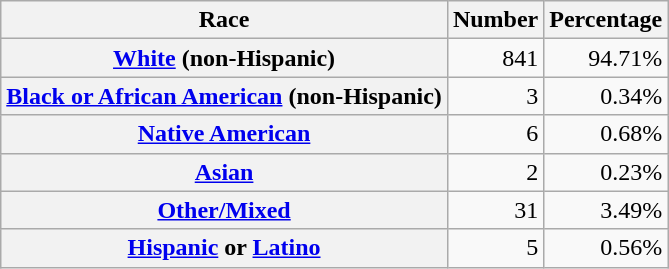<table class="wikitable" style="text-align:right">
<tr>
<th scope="col">Race</th>
<th scope="col">Number</th>
<th scope="col">Percentage</th>
</tr>
<tr>
<th scope="row"><a href='#'>White</a> (non-Hispanic)</th>
<td>841</td>
<td>94.71%</td>
</tr>
<tr>
<th scope="row"><a href='#'>Black or African American</a> (non-Hispanic)</th>
<td>3</td>
<td>0.34%</td>
</tr>
<tr>
<th scope="row"><a href='#'>Native American</a></th>
<td>6</td>
<td>0.68%</td>
</tr>
<tr>
<th scope="row"><a href='#'>Asian</a></th>
<td>2</td>
<td>0.23%</td>
</tr>
<tr>
<th scope="row"><a href='#'>Other/Mixed</a></th>
<td>31</td>
<td>3.49%</td>
</tr>
<tr>
<th scope="row"><a href='#'>Hispanic</a> or <a href='#'>Latino</a></th>
<td>5</td>
<td>0.56%</td>
</tr>
</table>
